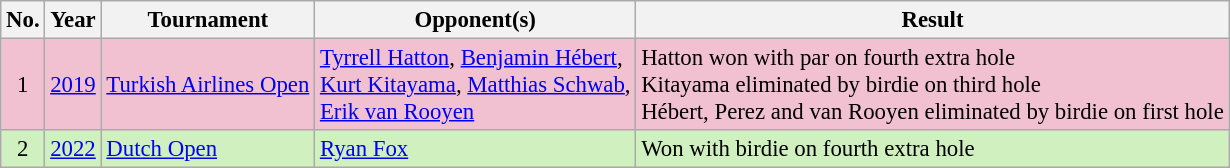<table class="wikitable" style="font-size:95%;">
<tr>
<th>No.</th>
<th>Year</th>
<th>Tournament</th>
<th>Opponent(s)</th>
<th>Result</th>
</tr>
<tr style="background:#F2C1D1;">
<td align=center>1</td>
<td><a href='#'>2019</a></td>
<td><a href='#'>Turkish Airlines Open</a></td>
<td> <a href='#'>Tyrrell Hatton</a>,  <a href='#'>Benjamin Hébert</a>,<br> <a href='#'>Kurt Kitayama</a>,  <a href='#'>Matthias Schwab</a>,<br> <a href='#'>Erik van Rooyen</a></td>
<td>Hatton won with par on fourth extra hole<br>Kitayama eliminated by birdie on third hole<br>Hébert, Perez and van Rooyen eliminated by birdie on first hole</td>
</tr>
<tr style="background:#D0F0C0;">
<td align=center>2</td>
<td><a href='#'>2022</a></td>
<td><a href='#'>Dutch Open</a></td>
<td> <a href='#'>Ryan Fox</a></td>
<td>Won with birdie on fourth extra hole</td>
</tr>
</table>
